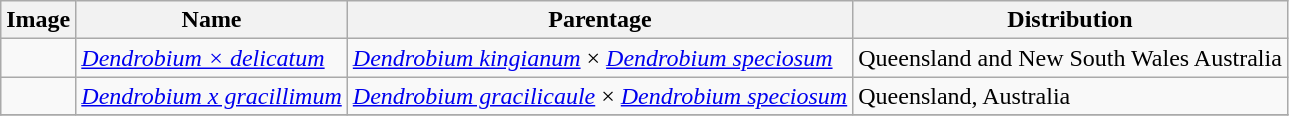<table class="wikitable collapsible">
<tr>
<th>Image</th>
<th>Name</th>
<th>Parentage</th>
<th>Distribution</th>
</tr>
<tr>
<td></td>
<td><em><a href='#'>Dendrobium × delicatum</a></em> </td>
<td><em><a href='#'>Dendrobium kingianum</a></em> ×  <em><a href='#'>Dendrobium speciosum</a></em></td>
<td>Queensland and New South Wales Australia</td>
</tr>
<tr>
<td></td>
<td><em><a href='#'>Dendrobium x gracillimum</a></em> </td>
<td><em><a href='#'>Dendrobium gracilicaule</a></em> ×  <em><a href='#'>Dendrobium speciosum</a></em></td>
<td>Queensland, Australia</td>
</tr>
<tr>
</tr>
</table>
